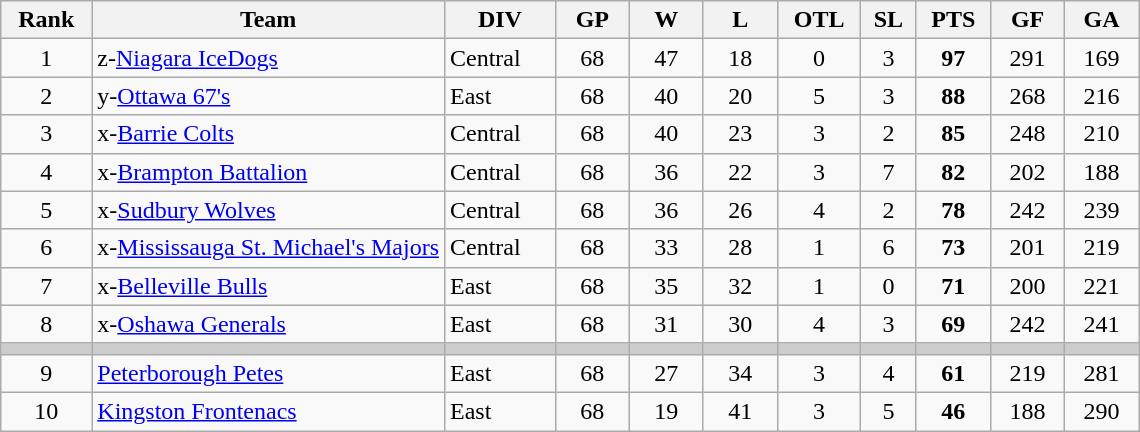<table class="wikitable sortable" style="text-align:center">
<tr>
<th>Rank</th>
<th width="31%">Team</th>
<th>DIV</th>
<th width="6.5%">GP</th>
<th width="6.5%">W</th>
<th width="6.5%">L</th>
<th>OTL</th>
<th>SL</th>
<th>PTS</th>
<th width="6.5%">GF</th>
<th width="6.5%">GA</th>
</tr>
<tr>
<td>1</td>
<td align=left>z-<a href='#'>Niagara IceDogs</a></td>
<td align=left>Central</td>
<td>68</td>
<td>47</td>
<td>18</td>
<td>0</td>
<td>3</td>
<td><strong>97</strong></td>
<td>291</td>
<td>169</td>
</tr>
<tr>
<td>2</td>
<td align=left>y-<a href='#'>Ottawa 67's</a></td>
<td align=left>East</td>
<td>68</td>
<td>40</td>
<td>20</td>
<td>5</td>
<td>3</td>
<td><strong>88</strong></td>
<td>268</td>
<td>216</td>
</tr>
<tr>
<td>3</td>
<td align=left>x-<a href='#'>Barrie Colts</a></td>
<td align=left>Central</td>
<td>68</td>
<td>40</td>
<td>23</td>
<td>3</td>
<td>2</td>
<td><strong>85</strong></td>
<td>248</td>
<td>210</td>
</tr>
<tr>
<td>4</td>
<td align=left>x-<a href='#'>Brampton Battalion</a></td>
<td align=left>Central</td>
<td>68</td>
<td>36</td>
<td>22</td>
<td>3</td>
<td>7</td>
<td><strong>82</strong></td>
<td>202</td>
<td>188</td>
</tr>
<tr>
<td>5</td>
<td align=left>x-<a href='#'>Sudbury Wolves</a></td>
<td align=left>Central</td>
<td>68</td>
<td>36</td>
<td>26</td>
<td>4</td>
<td>2</td>
<td><strong>78</strong></td>
<td>242</td>
<td>239</td>
</tr>
<tr>
<td>6</td>
<td align=left>x-<a href='#'>Mississauga St. Michael's Majors</a></td>
<td align=left>Central</td>
<td>68</td>
<td>33</td>
<td>28</td>
<td>1</td>
<td>6</td>
<td><strong>73</strong></td>
<td>201</td>
<td>219</td>
</tr>
<tr>
<td>7</td>
<td align=left>x-<a href='#'>Belleville Bulls</a></td>
<td align=left>East</td>
<td>68</td>
<td>35</td>
<td>32</td>
<td>1</td>
<td>0</td>
<td><strong>71</strong></td>
<td>200</td>
<td>221</td>
</tr>
<tr>
<td>8</td>
<td align=left>x-<a href='#'>Oshawa Generals</a></td>
<td align=left>East</td>
<td>68</td>
<td>31</td>
<td>30</td>
<td>4</td>
<td>3</td>
<td><strong>69</strong></td>
<td>242</td>
<td>241</td>
</tr>
<tr style="background-color:#cccccc;">
<td></td>
<td></td>
<td></td>
<td></td>
<td></td>
<td></td>
<td></td>
<td></td>
<td></td>
<td></td>
<td></td>
</tr>
<tr>
<td>9</td>
<td align=left><a href='#'>Peterborough Petes</a></td>
<td align=left>East</td>
<td>68</td>
<td>27</td>
<td>34</td>
<td>3</td>
<td>4</td>
<td><strong>61</strong></td>
<td>219</td>
<td>281</td>
</tr>
<tr>
<td>10</td>
<td align=left><a href='#'>Kingston Frontenacs</a></td>
<td align=left>East</td>
<td>68</td>
<td>19</td>
<td>41</td>
<td>3</td>
<td>5</td>
<td><strong>46</strong></td>
<td>188</td>
<td>290</td>
</tr>
</table>
